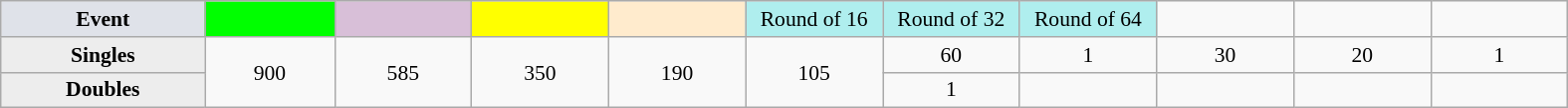<table class=wikitable style=font-size:90%;text-align:center>
<tr>
<td style="width:130px; background:#dfe2e9;"><strong>Event</strong></td>
<td style="width:80px; background:lime;"></td>
<td style="width:85px; background:thistle;"></td>
<td style="width:85px; background:#ff0;"></td>
<td style="width:85px; background:#ffebcd;"></td>
<td style="width:85px; background:#afeeee;">Round of 16</td>
<td style="width:85px; background:#afeeee;">Round of 32</td>
<td style="width:85px; background:#afeeee;">Round of 64</td>
<td width=85></td>
<td width=85></td>
<td width=85></td>
</tr>
<tr>
<th style="background:#ededed;">Singles</th>
<td rowspan=2>900</td>
<td rowspan=2>585</td>
<td rowspan=2>350</td>
<td rowspan=2>190</td>
<td rowspan=2>105</td>
<td>60</td>
<td>1</td>
<td>30</td>
<td>20</td>
<td>1</td>
</tr>
<tr>
<th style="background:#ededed;">Doubles</th>
<td>1</td>
<td></td>
<td></td>
<td></td>
<td></td>
</tr>
</table>
